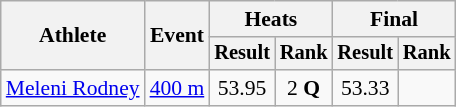<table class="wikitable" style="font-size:90%">
<tr>
<th rowspan=2>Athlete</th>
<th rowspan=2>Event</th>
<th colspan=2>Heats</th>
<th colspan=2>Final</th>
</tr>
<tr style="font-size:95%">
<th>Result</th>
<th>Rank</th>
<th>Result</th>
<th>Rank</th>
</tr>
<tr align=center>
<td align=left><a href='#'>Meleni Rodney</a></td>
<td align=left><a href='#'>400 m</a></td>
<td>53.95</td>
<td>2 <strong>Q</strong></td>
<td>53.33</td>
<td></td>
</tr>
</table>
